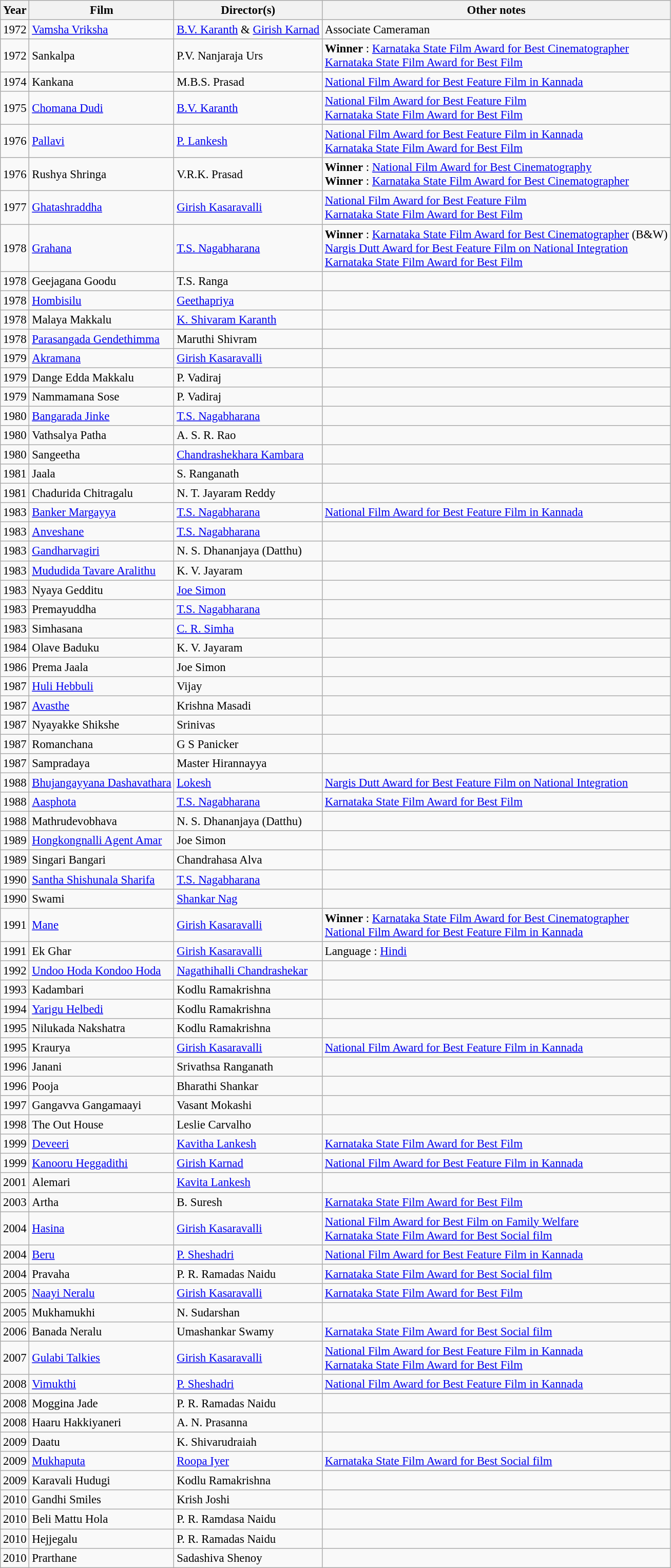<table class="wikitable sortable" style="font-size: 95%;">
<tr>
<th>Year</th>
<th>Film</th>
<th>Director(s)</th>
<th>Other notes</th>
</tr>
<tr>
<td>1972</td>
<td><a href='#'>Vamsha Vriksha</a></td>
<td><a href='#'>B.V. Karanth</a> & <a href='#'>Girish Karnad</a></td>
<td>Associate Cameraman</td>
</tr>
<tr>
<td>1972</td>
<td>Sankalpa</td>
<td>P.V. Nanjaraja Urs</td>
<td><strong>Winner</strong> : <a href='#'>Karnataka State Film Award for Best Cinematographer</a> <br> <a href='#'>Karnataka State Film Award for Best Film</a></td>
</tr>
<tr>
<td>1974</td>
<td>Kankana</td>
<td>M.B.S. Prasad</td>
<td><a href='#'>National Film Award for Best Feature Film in Kannada</a></td>
</tr>
<tr>
<td>1975</td>
<td><a href='#'>Chomana Dudi</a></td>
<td><a href='#'>B.V. Karanth</a></td>
<td><a href='#'>National Film Award for Best Feature Film</a> <br><a href='#'>Karnataka State Film Award for Best Film</a></td>
</tr>
<tr>
<td>1976</td>
<td><a href='#'>Pallavi</a></td>
<td><a href='#'>P. Lankesh</a></td>
<td><a href='#'>National Film Award for Best Feature Film in Kannada</a> <br> <a href='#'>Karnataka State Film Award for Best Film</a></td>
</tr>
<tr>
<td>1976</td>
<td>Rushya Shringa</td>
<td>V.R.K. Prasad</td>
<td><strong>Winner</strong> : <a href='#'>National Film Award for Best Cinematography</a><br> <strong>Winner</strong> : <a href='#'>Karnataka State Film Award for Best Cinematographer</a></td>
</tr>
<tr>
<td>1977</td>
<td><a href='#'>Ghatashraddha</a></td>
<td><a href='#'>Girish Kasaravalli</a></td>
<td><a href='#'>National Film Award for Best Feature Film</a><br><a href='#'>Karnataka State Film Award for Best Film</a></td>
</tr>
<tr>
<td>1978</td>
<td><a href='#'>Grahana</a></td>
<td><a href='#'>T.S. Nagabharana</a></td>
<td><strong>Winner</strong> : <a href='#'>Karnataka State Film Award for Best Cinematographer</a> (B&W) <br> <a href='#'>Nargis Dutt Award for Best Feature Film on National Integration</a><br><a href='#'>Karnataka State Film Award for Best Film</a></td>
</tr>
<tr>
<td>1978</td>
<td>Geejagana Goodu</td>
<td>T.S. Ranga</td>
<td></td>
</tr>
<tr>
<td>1978</td>
<td><a href='#'>Hombisilu</a></td>
<td><a href='#'>Geethapriya</a></td>
<td></td>
</tr>
<tr>
<td>1978</td>
<td>Malaya Makkalu</td>
<td><a href='#'>K. Shivaram Karanth</a></td>
<td></td>
</tr>
<tr>
<td>1978</td>
<td><a href='#'>Parasangada Gendethimma</a></td>
<td>Maruthi Shivram</td>
<td></td>
</tr>
<tr>
<td>1979</td>
<td><a href='#'>Akramana</a></td>
<td><a href='#'>Girish Kasaravalli</a></td>
<td></td>
</tr>
<tr>
<td>1979</td>
<td>Dange Edda Makkalu</td>
<td>P. Vadiraj</td>
<td></td>
</tr>
<tr>
<td>1979</td>
<td>Nammamana Sose</td>
<td>P. Vadiraj</td>
<td></td>
</tr>
<tr>
<td>1980</td>
<td><a href='#'>Bangarada Jinke</a></td>
<td><a href='#'>T.S. Nagabharana</a></td>
<td></td>
</tr>
<tr>
<td>1980</td>
<td>Vathsalya Patha</td>
<td>A. S. R. Rao</td>
<td></td>
</tr>
<tr>
<td>1980</td>
<td>Sangeetha</td>
<td><a href='#'>Chandrashekhara Kambara</a></td>
<td></td>
</tr>
<tr>
<td>1981</td>
<td>Jaala</td>
<td>S. Ranganath</td>
<td></td>
</tr>
<tr>
<td>1981</td>
<td>Chadurida Chitragalu</td>
<td>N. T. Jayaram Reddy</td>
<td></td>
</tr>
<tr>
<td>1983</td>
<td><a href='#'>Banker Margayya</a></td>
<td><a href='#'>T.S. Nagabharana</a></td>
<td><a href='#'>National Film Award for Best Feature Film in Kannada</a></td>
</tr>
<tr>
<td>1983</td>
<td><a href='#'>Anveshane</a></td>
<td><a href='#'>T.S. Nagabharana</a></td>
<td></td>
</tr>
<tr>
<td>1983</td>
<td><a href='#'>Gandharvagiri</a></td>
<td>N. S. Dhananjaya (Datthu)</td>
<td></td>
</tr>
<tr>
<td>1983</td>
<td><a href='#'>Mududida Tavare Aralithu</a></td>
<td>K. V. Jayaram</td>
<td></td>
</tr>
<tr>
<td>1983</td>
<td>Nyaya Gedditu</td>
<td><a href='#'>Joe Simon</a></td>
<td></td>
</tr>
<tr>
<td>1983</td>
<td>Premayuddha</td>
<td><a href='#'>T.S. Nagabharana</a></td>
<td></td>
</tr>
<tr>
<td>1983</td>
<td>Simhasana</td>
<td><a href='#'>C. R. Simha</a></td>
<td></td>
</tr>
<tr>
<td>1984</td>
<td>Olave Baduku</td>
<td>K. V. Jayaram</td>
<td></td>
</tr>
<tr>
<td>1986</td>
<td>Prema Jaala</td>
<td>Joe Simon</td>
<td></td>
</tr>
<tr>
<td>1987</td>
<td><a href='#'>Huli Hebbuli</a></td>
<td>Vijay</td>
<td></td>
</tr>
<tr>
<td>1987</td>
<td><a href='#'>Avasthe</a></td>
<td>Krishna Masadi</td>
<td></td>
</tr>
<tr>
<td>1987</td>
<td>Nyayakke Shikshe</td>
<td>Srinivas</td>
<td></td>
</tr>
<tr>
<td>1987</td>
<td>Romanchana</td>
<td>G S Panicker</td>
<td></td>
</tr>
<tr>
<td>1987</td>
<td>Sampradaya</td>
<td>Master Hirannayya</td>
<td></td>
</tr>
<tr>
<td>1988</td>
<td><a href='#'>Bhujangayyana Dashavathara</a></td>
<td><a href='#'>Lokesh</a></td>
<td><a href='#'>Nargis Dutt Award for Best Feature Film on National Integration</a></td>
</tr>
<tr>
<td>1988</td>
<td><a href='#'>Aasphota</a></td>
<td><a href='#'>T.S. Nagabharana</a></td>
<td><a href='#'>Karnataka State Film Award for Best Film</a></td>
</tr>
<tr>
<td>1988</td>
<td>Mathrudevobhava</td>
<td>N. S. Dhananjaya (Datthu)</td>
<td></td>
</tr>
<tr>
<td>1989</td>
<td><a href='#'>Hongkongnalli Agent Amar</a></td>
<td>Joe Simon</td>
<td></td>
</tr>
<tr>
<td>1989</td>
<td>Singari Bangari</td>
<td>Chandrahasa Alva</td>
<td></td>
</tr>
<tr>
<td>1990</td>
<td><a href='#'>Santha Shishunala Sharifa</a></td>
<td><a href='#'>T.S. Nagabharana</a></td>
<td></td>
</tr>
<tr>
<td>1990</td>
<td>Swami</td>
<td><a href='#'>Shankar Nag</a></td>
<td></td>
</tr>
<tr>
<td>1991</td>
<td><a href='#'>Mane</a></td>
<td><a href='#'>Girish Kasaravalli</a></td>
<td><strong>Winner</strong> : <a href='#'>Karnataka State Film Award for Best Cinematographer</a><br> <a href='#'>National Film Award for Best Feature Film in Kannada</a></td>
</tr>
<tr>
<td>1991</td>
<td>Ek Ghar</td>
<td><a href='#'>Girish Kasaravalli</a></td>
<td>Language : <a href='#'>Hindi</a></td>
</tr>
<tr>
<td>1992</td>
<td><a href='#'> Undoo Hoda Kondoo Hoda</a></td>
<td><a href='#'>Nagathihalli Chandrashekar</a></td>
<td></td>
</tr>
<tr>
<td>1993</td>
<td>Kadambari</td>
<td>Kodlu Ramakrishna</td>
<td></td>
</tr>
<tr>
<td>1994</td>
<td><a href='#'>Yarigu Helbedi</a></td>
<td>Kodlu Ramakrishna</td>
<td></td>
</tr>
<tr>
<td>1995</td>
<td>Nilukada Nakshatra</td>
<td>Kodlu Ramakrishna</td>
<td></td>
</tr>
<tr>
<td>1995</td>
<td>Kraurya</td>
<td><a href='#'>Girish Kasaravalli</a></td>
<td><a href='#'>National Film Award for Best Feature Film in Kannada</a></td>
</tr>
<tr>
<td>1996</td>
<td>Janani</td>
<td>Srivathsa Ranganath</td>
<td></td>
</tr>
<tr>
<td>1996</td>
<td>Pooja</td>
<td>Bharathi Shankar</td>
<td></td>
</tr>
<tr>
<td>1997</td>
<td>Gangavva Gangamaayi</td>
<td>Vasant Mokashi</td>
<td></td>
</tr>
<tr>
<td>1998</td>
<td>The Out House</td>
<td>Leslie Carvalho</td>
<td></td>
</tr>
<tr>
<td>1999</td>
<td><a href='#'>Deveeri</a></td>
<td><a href='#'>Kavitha Lankesh</a></td>
<td><a href='#'>Karnataka State Film Award for Best Film</a></td>
</tr>
<tr>
<td>1999</td>
<td><a href='#'>Kanooru Heggadithi</a></td>
<td><a href='#'>Girish Karnad</a></td>
<td><a href='#'>National Film Award for Best Feature Film in Kannada</a></td>
</tr>
<tr>
<td>2001</td>
<td>Alemari</td>
<td><a href='#'>Kavita Lankesh</a></td>
<td></td>
</tr>
<tr>
<td>2003</td>
<td>Artha</td>
<td>B. Suresh</td>
<td><a href='#'>Karnataka State Film Award for Best Film</a></td>
</tr>
<tr>
<td>2004</td>
<td><a href='#'>Hasina</a></td>
<td><a href='#'>Girish Kasaravalli</a></td>
<td><a href='#'>National Film Award for Best Film on Family Welfare</a> <br> <a href='#'>Karnataka State Film Award for Best Social film</a></td>
</tr>
<tr>
<td>2004</td>
<td><a href='#'>Beru</a></td>
<td><a href='#'>P. Sheshadri</a></td>
<td><a href='#'>National Film Award for Best Feature Film in Kannada</a></td>
</tr>
<tr>
<td>2004</td>
<td>Pravaha</td>
<td>P. R. Ramadas Naidu</td>
<td><a href='#'>Karnataka State Film Award for Best Social film</a></td>
</tr>
<tr>
<td>2005</td>
<td><a href='#'>Naayi Neralu</a></td>
<td><a href='#'>Girish Kasaravalli</a></td>
<td><a href='#'>Karnataka State Film Award for Best Film</a></td>
</tr>
<tr>
<td>2005</td>
<td>Mukhamukhi</td>
<td>N. Sudarshan</td>
<td></td>
</tr>
<tr>
<td>2006</td>
<td>Banada Neralu</td>
<td>Umashankar Swamy</td>
<td><a href='#'>Karnataka State Film Award for Best Social film</a></td>
</tr>
<tr>
<td>2007</td>
<td><a href='#'>Gulabi Talkies</a></td>
<td><a href='#'>Girish Kasaravalli</a></td>
<td><a href='#'>National Film Award for Best Feature Film in Kannada</a> <br> <a href='#'>Karnataka State Film Award for Best Film</a></td>
</tr>
<tr>
<td>2008</td>
<td><a href='#'>Vimukthi</a></td>
<td><a href='#'>P. Sheshadri</a></td>
<td><a href='#'>National Film Award for Best Feature Film in Kannada</a></td>
</tr>
<tr>
<td>2008</td>
<td>Moggina Jade</td>
<td>P. R. Ramadas Naidu</td>
<td></td>
</tr>
<tr>
<td>2008</td>
<td>Haaru Hakkiyaneri</td>
<td>A. N. Prasanna</td>
<td></td>
</tr>
<tr>
<td>2009</td>
<td>Daatu</td>
<td>K. Shivarudraiah</td>
<td></td>
</tr>
<tr>
<td>2009</td>
<td><a href='#'>Mukhaputa</a></td>
<td><a href='#'>Roopa Iyer</a></td>
<td><a href='#'>Karnataka State Film Award for Best Social film</a></td>
</tr>
<tr>
<td>2009</td>
<td>Karavali Hudugi</td>
<td>Kodlu Ramakrishna</td>
<td></td>
</tr>
<tr>
<td>2010</td>
<td>Gandhi Smiles</td>
<td>Krish Joshi</td>
<td></td>
</tr>
<tr>
<td>2010</td>
<td>Beli Mattu Hola</td>
<td>P. R. Ramdasa Naidu</td>
<td></td>
</tr>
<tr>
<td>2010</td>
<td>Hejjegalu</td>
<td>P. R. Ramadas Naidu</td>
<td></td>
</tr>
<tr>
<td>2010</td>
<td>Prarthane</td>
<td>Sadashiva Shenoy</td>
<td></td>
</tr>
</table>
